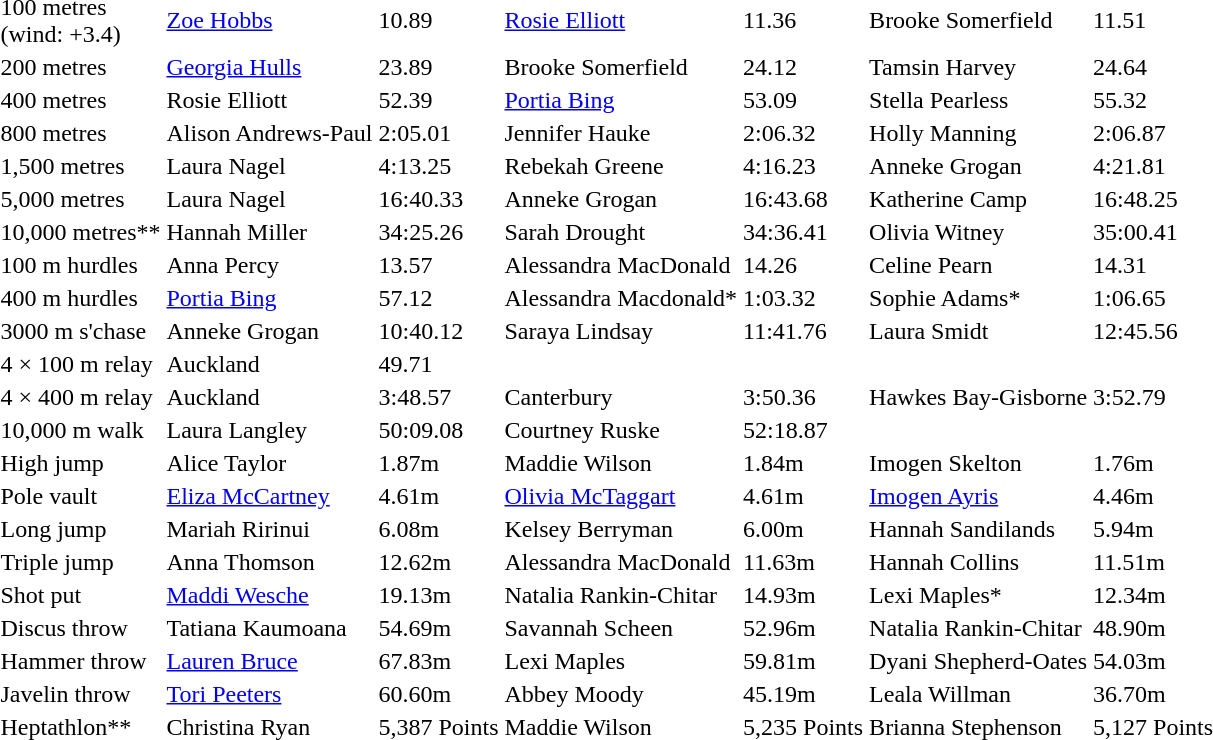<table>
<tr>
</tr>
<tr>
<td>100 metres<br>(wind: +3.4)</td>
<td><a href='#'>Zoe Hobbs</a></td>
<td>10.89</td>
<td><a href='#'>Rosie Elliott</a></td>
<td>11.36</td>
<td>Brooke Somerfield</td>
<td>11.51</td>
</tr>
<tr>
<td>200 metres</td>
<td><a href='#'>Georgia Hulls</a></td>
<td>23.89</td>
<td>Brooke Somerfield</td>
<td>24.12</td>
<td>Tamsin Harvey</td>
<td>24.64</td>
</tr>
<tr>
<td>400 metres</td>
<td>Rosie Elliott</td>
<td>52.39</td>
<td><a href='#'>Portia Bing</a></td>
<td>53.09</td>
<td>Stella Pearless</td>
<td>55.32</td>
</tr>
<tr>
<td>800 metres</td>
<td>Alison Andrews-Paul</td>
<td>2:05.01</td>
<td>Jennifer Hauke</td>
<td>2:06.32</td>
<td>Holly Manning</td>
<td>2:06.87</td>
</tr>
<tr>
<td>1,500 metres</td>
<td>Laura Nagel</td>
<td>4:13.25</td>
<td>Rebekah Greene</td>
<td>4:16.23</td>
<td>Anneke Grogan</td>
<td>4:21.81</td>
</tr>
<tr>
<td>5,000 metres</td>
<td>Laura Nagel</td>
<td>16:40.33</td>
<td>Anneke Grogan</td>
<td>16:43.68</td>
<td>Katherine Camp</td>
<td>16:48.25</td>
</tr>
<tr>
<td>10,000 metres**</td>
<td>Hannah Miller</td>
<td>34:25.26</td>
<td>Sarah Drought</td>
<td>34:36.41</td>
<td>Olivia Witney</td>
<td>35:00.41</td>
</tr>
<tr>
<td>100 m hurdles</td>
<td>Anna Percy</td>
<td>13.57</td>
<td>Alessandra MacDonald</td>
<td>14.26</td>
<td>Celine Pearn</td>
<td>14.31</td>
</tr>
<tr>
<td>400 m hurdles</td>
<td><a href='#'>Portia Bing</a></td>
<td>57.12</td>
<td>Alessandra Macdonald*</td>
<td>1:03.32</td>
<td>Sophie Adams*</td>
<td>1:06.65</td>
</tr>
<tr>
<td>3000 m s'chase</td>
<td>Anneke Grogan</td>
<td>10:40.12</td>
<td>Saraya Lindsay</td>
<td>11:41.76</td>
<td>Laura Smidt</td>
<td>12:45.56</td>
</tr>
<tr>
<td>4 × 100 m relay</td>
<td>Auckland</td>
<td>49.71</td>
<td></td>
<td></td>
<td></td>
<td></td>
</tr>
<tr>
<td>4 × 400 m relay</td>
<td>Auckland</td>
<td>3:48.57</td>
<td>Canterbury</td>
<td>3:50.36</td>
<td>Hawkes Bay-Gisborne</td>
<td>3:52.79</td>
</tr>
<tr>
<td>10,000 m walk</td>
<td>Laura Langley</td>
<td>50:09.08</td>
<td>Courtney Ruske</td>
<td>52:18.87</td>
<td></td>
<td></td>
</tr>
<tr>
<td>High jump</td>
<td>Alice Taylor</td>
<td>1.87m</td>
<td>Maddie Wilson</td>
<td>1.84m</td>
<td>Imogen Skelton</td>
<td>1.76m</td>
</tr>
<tr>
<td>Pole vault</td>
<td><a href='#'>Eliza McCartney</a></td>
<td>4.61m</td>
<td><a href='#'>Olivia McTaggart</a></td>
<td>4.61m</td>
<td><a href='#'>Imogen Ayris</a></td>
<td>4.46m</td>
</tr>
<tr>
<td>Long jump</td>
<td>Mariah Ririnui</td>
<td>6.08m</td>
<td>Kelsey Berryman</td>
<td>6.00m</td>
<td>Hannah Sandilands</td>
<td>5.94m</td>
</tr>
<tr>
<td>Triple jump</td>
<td>Anna Thomson</td>
<td>12.62m</td>
<td>Alessandra MacDonald</td>
<td>11.63m</td>
<td>Hannah Collins</td>
<td>11.51m</td>
</tr>
<tr>
<td>Shot put</td>
<td><a href='#'>Maddi Wesche</a></td>
<td>19.13m</td>
<td>Natalia Rankin-Chitar</td>
<td>14.93m</td>
<td>Lexi Maples*</td>
<td>12.34m</td>
</tr>
<tr>
<td>Discus throw</td>
<td>Tatiana Kaumoana</td>
<td>54.69m</td>
<td>Savannah Scheen</td>
<td>52.96m</td>
<td>Natalia Rankin-Chitar</td>
<td>48.90m</td>
</tr>
<tr>
<td>Hammer throw</td>
<td><a href='#'>Lauren Bruce</a></td>
<td>67.83m</td>
<td>Lexi Maples</td>
<td>59.81m</td>
<td>Dyani Shepherd-Oates</td>
<td>54.03m</td>
</tr>
<tr>
<td>Javelin throw</td>
<td><a href='#'>Tori Peeters</a></td>
<td>60.60m</td>
<td>Abbey Moody</td>
<td>45.19m</td>
<td>Leala Willman</td>
<td>36.70m</td>
</tr>
<tr>
<td>Heptathlon**</td>
<td>Christina Ryan</td>
<td>5,387 Points</td>
<td>Maddie Wilson</td>
<td>5,235 Points</td>
<td>Brianna Stephenson</td>
<td>5,127 Points</td>
</tr>
</table>
